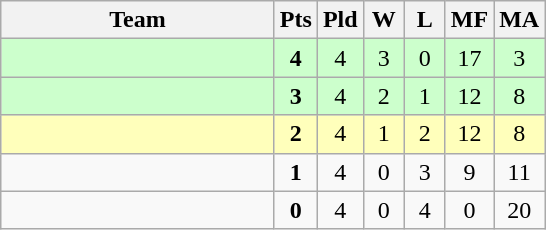<table class=wikitable style="text-align:center">
<tr>
<th width=175>Team</th>
<th width=20>Pts</th>
<th width=20>Pld</th>
<th width=20>W</th>
<th width=20>L</th>
<th width=20>MF</th>
<th width=20>MA</th>
</tr>
<tr bgcolor=#ccffcc>
<td style="text-align:left"></td>
<td><strong>4</strong></td>
<td>4</td>
<td>3</td>
<td>0</td>
<td>17</td>
<td>3</td>
</tr>
<tr bgcolor=#ccffcc>
<td style="text-align:left"></td>
<td><strong>3</strong></td>
<td>4</td>
<td>2</td>
<td>1</td>
<td>12</td>
<td>8</td>
</tr>
<tr bgcolor=#ffffbb>
<td style="text-align:left"></td>
<td><strong>2</strong></td>
<td>4</td>
<td>1</td>
<td>2</td>
<td>12</td>
<td>8</td>
</tr>
<tr>
<td style="text-align:left"></td>
<td><strong>1</strong></td>
<td>4</td>
<td>0</td>
<td>3</td>
<td>9</td>
<td>11</td>
</tr>
<tr>
<td style="text-align:left"></td>
<td><strong>0</strong></td>
<td>4</td>
<td>0</td>
<td>4</td>
<td>0</td>
<td>20</td>
</tr>
</table>
